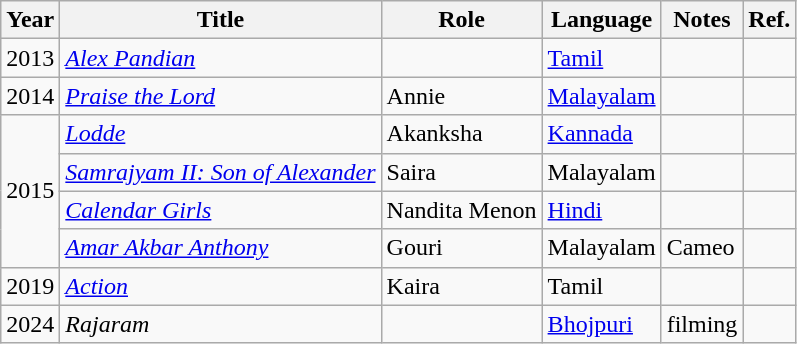<table class="wikitable sortable">
<tr>
<th>Year</th>
<th>Title</th>
<th>Role</th>
<th>Language</th>
<th>Notes</th>
<th>Ref.</th>
</tr>
<tr>
<td>2013</td>
<td><em><a href='#'>Alex Pandian</a></em></td>
<td></td>
<td rowspan="1"><a href='#'>Tamil</a></td>
<td></td>
<td></td>
</tr>
<tr>
<td>2014</td>
<td><em><a href='#'>Praise the Lord</a></em></td>
<td>Annie</td>
<td><a href='#'>Malayalam</a></td>
<td></td>
<td></td>
</tr>
<tr>
<td rowspan="4">2015</td>
<td><em><a href='#'>Lodde</a></em></td>
<td>Akanksha</td>
<td><a href='#'>Kannada</a></td>
<td></td>
<td></td>
</tr>
<tr>
<td><em><a href='#'>Samrajyam II: Son of Alexander</a></em></td>
<td>Saira</td>
<td>Malayalam</td>
<td></td>
<td></td>
</tr>
<tr>
<td><em><a href='#'>Calendar Girls</a></em></td>
<td>Nandita Menon</td>
<td><a href='#'>Hindi</a></td>
<td></td>
<td></td>
</tr>
<tr>
<td><em><a href='#'>Amar Akbar Anthony</a></em></td>
<td>Gouri</td>
<td>Malayalam</td>
<td>Cameo</td>
<td></td>
</tr>
<tr>
<td>2019</td>
<td><em><a href='#'>Action</a></em></td>
<td>Kaira</td>
<td>Tamil</td>
<td></td>
<td></td>
</tr>
<tr>
<td>2024</td>
<td><em>Rajaram</em></td>
<td></td>
<td><a href='#'>Bhojpuri</a></td>
<td>filming</td>
<td></td>
</tr>
</table>
